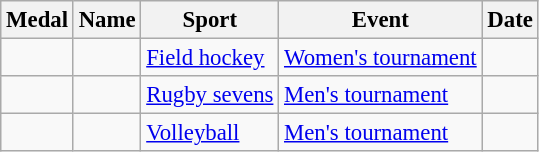<table class="wikitable sortable" style="font-size: 95%;">
<tr>
<th>Medal</th>
<th>Name</th>
<th>Sport</th>
<th>Event</th>
<th>Date</th>
</tr>
<tr>
<td></td>
<td></td>
<td><a href='#'>Field hockey</a></td>
<td><a href='#'>Women's tournament</a></td>
<td></td>
</tr>
<tr>
<td></td>
<td></td>
<td><a href='#'>Rugby sevens</a></td>
<td><a href='#'>Men's tournament</a></td>
<td></td>
</tr>
<tr>
<td></td>
<td></td>
<td><a href='#'>Volleyball</a></td>
<td><a href='#'>Men's tournament</a></td>
<td></td>
</tr>
</table>
